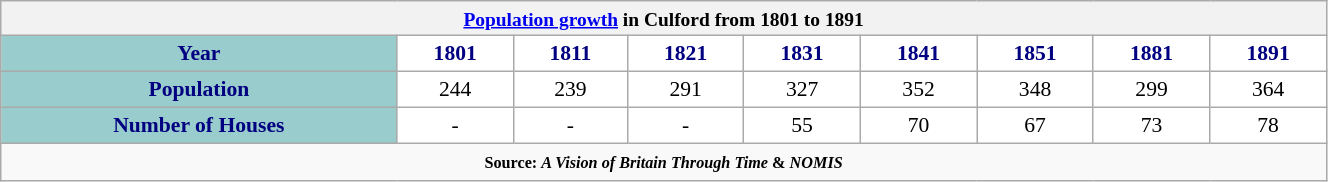<table class="wikitable" style="font-size:90%;width:70%;border:0px;text-align:center;line-height:120%;">
<tr>
<th colspan="11" style="text-align:center;font-size:90%;"><a href='#'>Population growth</a> in Culford from 1801 to 1891</th>
</tr>
<tr>
<th style="background: #99CCCC; color: #000080" height="17">Year</th>
<th style="background: #FFFFFF; color:#000080;">1801</th>
<th style="background: #FFFFFF; color:#000080;">1811</th>
<th style="background: #FFFFFF; color:#000080;">1821</th>
<th style="background: #FFFFFF; color:#000080;">1831</th>
<th style="background: #FFFFFF; color:#000080;">1841</th>
<th style="background: #FFFFFF; color:#000080;">1851</th>
<th style="background: #FFFFFF; color:#000080;">1881</th>
<th style="background: #FFFFFF; color:#000080;">1891</th>
</tr>
<tr Align="center">
<th style="background: #99CCCC; color: #000080" height="17">Population</th>
<td style="background: #FFFFFF; color: black;">244</td>
<td style="background: #FFFFFF; color: black;">239</td>
<td style="background: #FFFFFF; color: black;">291</td>
<td style="background: #FFFFFF; color: black;">327</td>
<td style="background: #FFFFFF; color: black;">352</td>
<td style="background: #FFFFFF; color: black;">348</td>
<td style="background: #FFFFFF; color: black;">299</td>
<td style="background: #FFFFFF; color: black;">364</td>
</tr>
<tr Align="center">
<th style="background: #99CCCC; color: #000080" height="17">Number of Houses</th>
<td style="background: #FFFFFF; color: black;">-</td>
<td style="background: #FFFFFF; color: black;">-</td>
<td style="background: #FFFFFF; color: black;">-</td>
<td style="background: #FFFFFF; color: black;">55</td>
<td style="background: #FFFFFF; color: black;">70</td>
<td style="background: #FFFFFF; color: black;">67</td>
<td style="background: #FFFFFF; color: black;">73</td>
<td style="background: #FFFFFF; color: black;">78</td>
</tr>
<tr>
<td colspan="11" style="text-align:center;font-size:90%;"><small><strong>Source: <em>A Vision of Britain Through Time</em> & <em>NOMIS</em></strong></small></td>
</tr>
</table>
